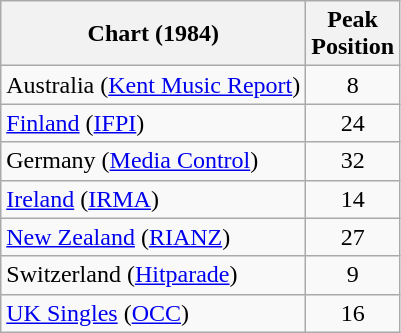<table class="wikitable sortable">
<tr>
<th>Chart (1984)</th>
<th>Peak<br>Position</th>
</tr>
<tr>
<td>Australia (<a href='#'>Kent Music Report</a>)</td>
<td align="center">8</td>
</tr>
<tr>
<td><a href='#'>Finland</a> (<a href='#'>IFPI</a>)</td>
<td align="center">24</td>
</tr>
<tr>
<td>Germany (<a href='#'>Media Control</a>)</td>
<td align="center">32</td>
</tr>
<tr>
<td><a href='#'>Ireland</a> (<a href='#'>IRMA</a>)</td>
<td align="center">14</td>
</tr>
<tr>
<td><a href='#'>New Zealand</a> (<a href='#'>RIANZ</a>)</td>
<td align="center">27</td>
</tr>
<tr>
<td>Switzerland (<a href='#'>Hitparade</a>)</td>
<td align="center">9</td>
</tr>
<tr>
<td><a href='#'>UK Singles</a> (<a href='#'>OCC</a>)</td>
<td align="center">16</td>
</tr>
</table>
